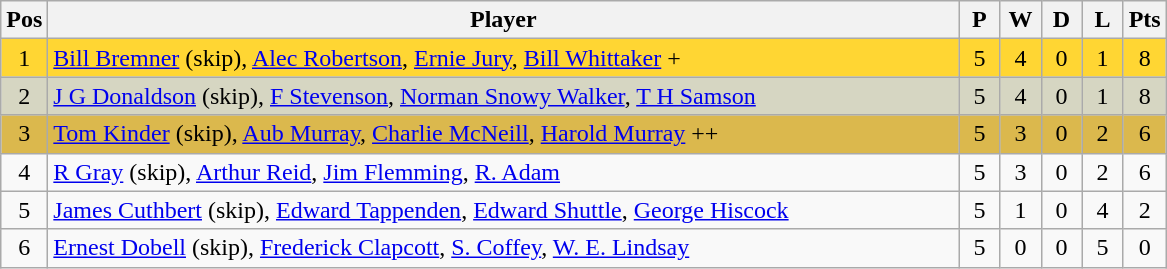<table class="wikitable" style="font-size: 100%">
<tr>
<th width=20>Pos</th>
<th width=600>Player</th>
<th width=20>P</th>
<th width=20>W</th>
<th width=20>D</th>
<th width=20>L</th>
<th width=20>Pts</th>
</tr>
<tr align=center style="background: #FFD633;">
<td>1</td>
<td align="left"> <a href='#'>Bill Bremner</a> (skip), <a href='#'>Alec Robertson</a>, <a href='#'>Ernie Jury</a>, <a href='#'>Bill Whittaker</a> +</td>
<td>5</td>
<td>4</td>
<td>0</td>
<td>1</td>
<td>8</td>
</tr>
<tr align=center style="background: #D6D6C2;">
<td>2</td>
<td align="left"> <a href='#'>J G Donaldson</a> (skip), <a href='#'>F Stevenson</a>, <a href='#'>Norman Snowy Walker</a>, <a href='#'>T H Samson</a></td>
<td>5</td>
<td>4</td>
<td>0</td>
<td>1</td>
<td>8</td>
</tr>
<tr align=center style="background: #DBB84D;">
<td>3</td>
<td align="left"> <a href='#'>Tom Kinder</a> (skip), <a href='#'>Aub Murray</a>, <a href='#'>Charlie McNeill</a>, <a href='#'>Harold Murray</a> ++</td>
<td>5</td>
<td>3</td>
<td>0</td>
<td>2</td>
<td>6</td>
</tr>
<tr align=center>
<td>4</td>
<td align="left"> <a href='#'>R Gray</a> (skip), <a href='#'>Arthur Reid</a>, <a href='#'>Jim Flemming</a>, <a href='#'>R. Adam</a></td>
<td>5</td>
<td>3</td>
<td>0</td>
<td>2</td>
<td>6</td>
</tr>
<tr align=center>
<td>5</td>
<td align="left"> <a href='#'>James Cuthbert</a> (skip), <a href='#'>Edward Tappenden</a>, <a href='#'>Edward Shuttle</a>, <a href='#'>George Hiscock</a></td>
<td>5</td>
<td>1</td>
<td>0</td>
<td>4</td>
<td>2</td>
</tr>
<tr align=center>
<td>6</td>
<td align="left"> <a href='#'>Ernest Dobell</a> (skip), <a href='#'>Frederick Clapcott</a>, <a href='#'>S. Coffey</a>, <a href='#'>W. E. Lindsay</a></td>
<td>5</td>
<td>0</td>
<td>0</td>
<td>5</td>
<td>0</td>
</tr>
</table>
